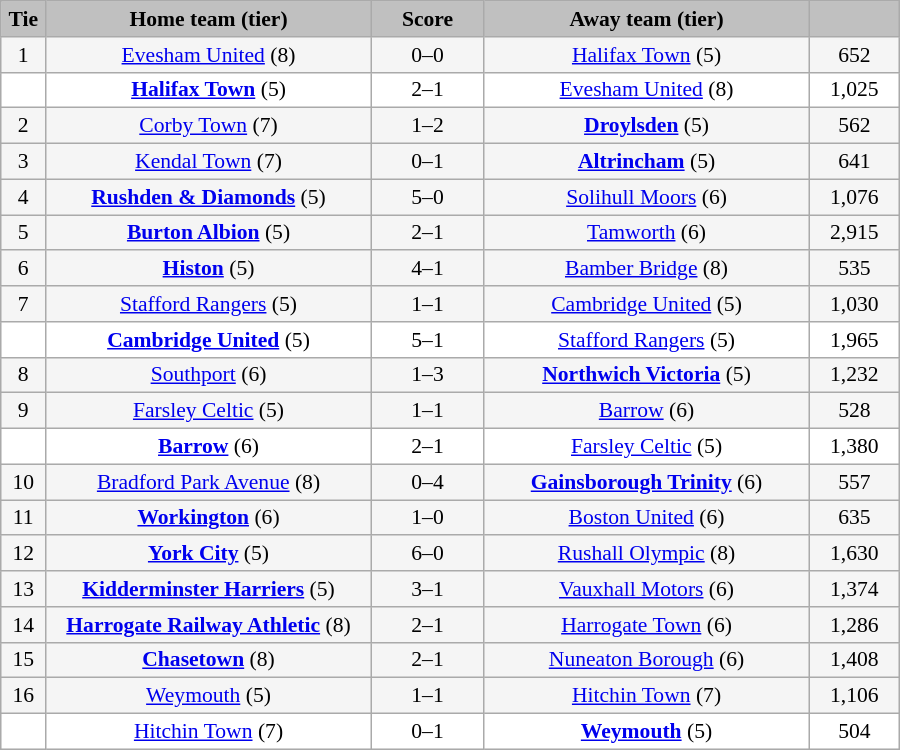<table class="wikitable" style="width: 600px; background:WhiteSmoke; text-align:center; font-size:90%">
<tr>
<td scope="col" style="width:  5.00%; background:silver;"><strong>Tie</strong></td>
<td scope="col" style="width: 36.25%; background:silver;"><strong>Home team (tier)</strong></td>
<td scope="col" style="width: 12.50%; background:silver;"><strong>Score</strong></td>
<td scope="col" style="width: 36.25%; background:silver;"><strong>Away team (tier)</strong></td>
<td scope="col" style="width: 10.00%; background:silver;"><strong></strong></td>
</tr>
<tr>
<td>1</td>
<td><a href='#'>Evesham United</a> (8)</td>
<td>0–0</td>
<td><a href='#'>Halifax Town</a> (5)</td>
<td>652</td>
</tr>
<tr style="background:white;">
<td><em></em></td>
<td><strong><a href='#'>Halifax Town</a></strong> (5)</td>
<td>2–1</td>
<td><a href='#'>Evesham United</a> (8)</td>
<td>1,025</td>
</tr>
<tr>
<td>2</td>
<td><a href='#'>Corby Town</a> (7)</td>
<td>1–2</td>
<td><strong><a href='#'>Droylsden</a></strong> (5)</td>
<td>562</td>
</tr>
<tr>
<td>3</td>
<td><a href='#'>Kendal Town</a> (7)</td>
<td>0–1</td>
<td><strong><a href='#'>Altrincham</a></strong> (5)</td>
<td>641</td>
</tr>
<tr>
<td>4</td>
<td><strong><a href='#'>Rushden & Diamonds</a></strong> (5)</td>
<td>5–0</td>
<td><a href='#'>Solihull Moors</a> (6)</td>
<td>1,076</td>
</tr>
<tr>
<td>5</td>
<td><strong><a href='#'>Burton Albion</a></strong> (5)</td>
<td>2–1</td>
<td><a href='#'>Tamworth</a> (6)</td>
<td>2,915</td>
</tr>
<tr>
<td>6</td>
<td><strong><a href='#'>Histon</a></strong> (5)</td>
<td>4–1</td>
<td><a href='#'>Bamber Bridge</a> (8)</td>
<td>535</td>
</tr>
<tr>
<td>7</td>
<td><a href='#'>Stafford Rangers</a> (5)</td>
<td>1–1</td>
<td><a href='#'>Cambridge United</a> (5)</td>
<td>1,030</td>
</tr>
<tr style="background:white;">
<td><em></em></td>
<td><strong><a href='#'>Cambridge United</a></strong> (5)</td>
<td>5–1</td>
<td><a href='#'>Stafford Rangers</a> (5)</td>
<td>1,965</td>
</tr>
<tr>
<td>8</td>
<td><a href='#'>Southport</a> (6)</td>
<td>1–3</td>
<td><strong><a href='#'>Northwich Victoria</a></strong> (5)</td>
<td>1,232</td>
</tr>
<tr>
<td>9</td>
<td><a href='#'>Farsley Celtic</a> (5)</td>
<td>1–1</td>
<td><a href='#'>Barrow</a> (6)</td>
<td>528</td>
</tr>
<tr style="background:white;">
<td><em></em></td>
<td><strong><a href='#'>Barrow</a></strong> (6)</td>
<td>2–1</td>
<td><a href='#'>Farsley Celtic</a> (5)</td>
<td>1,380</td>
</tr>
<tr>
<td>10</td>
<td><a href='#'>Bradford Park Avenue</a> (8)</td>
<td>0–4</td>
<td><strong><a href='#'>Gainsborough Trinity</a></strong> (6)</td>
<td>557</td>
</tr>
<tr>
<td>11</td>
<td><strong><a href='#'>Workington</a></strong> (6)</td>
<td>1–0</td>
<td><a href='#'>Boston United</a> (6)</td>
<td>635</td>
</tr>
<tr>
<td>12</td>
<td><strong><a href='#'>York City</a></strong> (5)</td>
<td>6–0</td>
<td><a href='#'>Rushall Olympic</a> (8)</td>
<td>1,630</td>
</tr>
<tr>
<td>13</td>
<td><strong><a href='#'>Kidderminster Harriers</a></strong> (5)</td>
<td>3–1</td>
<td><a href='#'>Vauxhall Motors</a> (6)</td>
<td>1,374</td>
</tr>
<tr>
<td>14</td>
<td><strong><a href='#'>Harrogate Railway Athletic</a></strong> (8)</td>
<td>2–1</td>
<td><a href='#'>Harrogate Town</a> (6)</td>
<td>1,286</td>
</tr>
<tr>
<td>15</td>
<td><strong><a href='#'>Chasetown</a></strong> (8)</td>
<td>2–1</td>
<td><a href='#'>Nuneaton Borough</a> (6)</td>
<td>1,408</td>
</tr>
<tr>
<td>16</td>
<td><a href='#'>Weymouth</a> (5)</td>
<td>1–1</td>
<td><a href='#'>Hitchin Town</a> (7)</td>
<td>1,106</td>
</tr>
<tr style="background:white;">
<td><em></em></td>
<td><a href='#'>Hitchin Town</a> (7)</td>
<td>0–1</td>
<td><strong><a href='#'>Weymouth</a></strong> (5)</td>
<td>504</td>
</tr>
</table>
